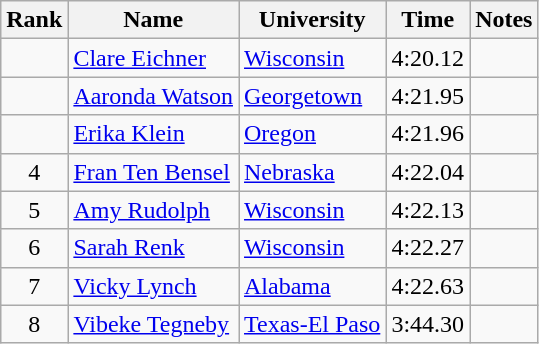<table class="wikitable sortable" style="text-align:center">
<tr>
<th>Rank</th>
<th>Name</th>
<th>University</th>
<th>Time</th>
<th>Notes</th>
</tr>
<tr>
<td></td>
<td align=left><a href='#'>Clare Eichner</a></td>
<td align=left><a href='#'>Wisconsin</a></td>
<td>4:20.12</td>
<td></td>
</tr>
<tr>
<td></td>
<td align=left><a href='#'>Aaronda Watson</a></td>
<td align="left"><a href='#'>Georgetown</a></td>
<td>4:21.95</td>
<td></td>
</tr>
<tr>
<td></td>
<td align=left><a href='#'>Erika Klein</a></td>
<td align="left"><a href='#'>Oregon</a></td>
<td>4:21.96</td>
<td></td>
</tr>
<tr>
<td>4</td>
<td align=left><a href='#'>Fran Ten Bensel</a></td>
<td align="left"><a href='#'>Nebraska</a></td>
<td>4:22.04</td>
<td></td>
</tr>
<tr>
<td>5</td>
<td align=left><a href='#'>Amy Rudolph</a></td>
<td align=left><a href='#'>Wisconsin</a></td>
<td>4:22.13</td>
<td></td>
</tr>
<tr>
<td>6</td>
<td align=left><a href='#'>Sarah Renk</a></td>
<td align="left"><a href='#'>Wisconsin</a></td>
<td>4:22.27</td>
<td></td>
</tr>
<tr>
<td>7</td>
<td align=left><a href='#'>Vicky Lynch</a></td>
<td align="left"><a href='#'>Alabama</a></td>
<td>4:22.63</td>
<td></td>
</tr>
<tr>
<td>8</td>
<td align=left><a href='#'>Vibeke Tegneby</a> </td>
<td align="left"><a href='#'>Texas-El Paso</a></td>
<td>3:44.30</td>
<td></td>
</tr>
</table>
